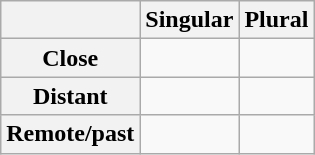<table class="wikitable">
<tr>
<th></th>
<th>Singular</th>
<th>Plural</th>
</tr>
<tr>
<th>Close</th>
<td></td>
<td></td>
</tr>
<tr>
<th>Distant</th>
<td></td>
<td></td>
</tr>
<tr>
<th>Remote/past</th>
<td></td>
<td></td>
</tr>
</table>
